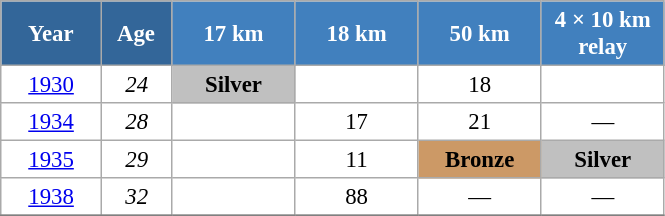<table class="wikitable" style="font-size:95%; text-align:center; border:grey solid 1px; border-collapse:collapse; background:#ffffff;">
<tr>
<th style="background-color:#369; color:white; width:60px;"> Year </th>
<th style="background-color:#369; color:white; width:40px;"> Age </th>
<th style="background-color:#4180be; color:white; width:75px;"> 17 km </th>
<th style="background-color:#4180be; color:white; width:75px;"> 18 km </th>
<th style="background-color:#4180be; color:white; width:75px;"> 50 km </th>
<th style="background-color:#4180be; color:white; width:75px;"> 4 × 10 km <br> relay </th>
</tr>
<tr>
<td><a href='#'>1930</a></td>
<td><em>24</em></td>
<td style="background:silver;"><strong>Silver</strong></td>
<td></td>
<td>18</td>
<td></td>
</tr>
<tr>
<td><a href='#'>1934</a></td>
<td><em>28</em></td>
<td></td>
<td>17</td>
<td>21</td>
<td>—</td>
</tr>
<tr>
<td><a href='#'>1935</a></td>
<td><em>29</em></td>
<td></td>
<td>11</td>
<td bgcolor="cc9966"><strong>Bronze</strong></td>
<td style="background:silver;"><strong>Silver</strong></td>
</tr>
<tr>
<td><a href='#'>1938</a></td>
<td><em>32</em></td>
<td></td>
<td>88</td>
<td>—</td>
<td>—</td>
</tr>
<tr>
</tr>
</table>
